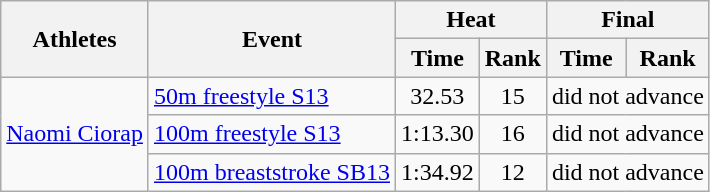<table class=wikitable>
<tr>
<th rowspan="2">Athletes</th>
<th rowspan="2">Event</th>
<th colspan="2">Heat</th>
<th colspan="2">Final</th>
</tr>
<tr>
<th>Time</th>
<th>Rank</th>
<th>Time</th>
<th>Rank</th>
</tr>
<tr align=center>
<td align=left rowspan=3><a href='#'>Naomi Ciorap</a></td>
<td align=left><a href='#'>50m freestyle S13</a></td>
<td>32.53</td>
<td>15</td>
<td align="center" colspan=2>did not advance</td>
</tr>
<tr align=center>
<td align=left><a href='#'>100m freestyle S13</a></td>
<td>1:13.30</td>
<td>16</td>
<td align+"center" colspan=2>did not advance</td>
</tr>
<tr align=center>
<td align=left><a href='#'>100m breaststroke SB13</a></td>
<td>1:34.92</td>
<td>12</td>
<td colspan=2>did not advance</td>
</tr>
</table>
